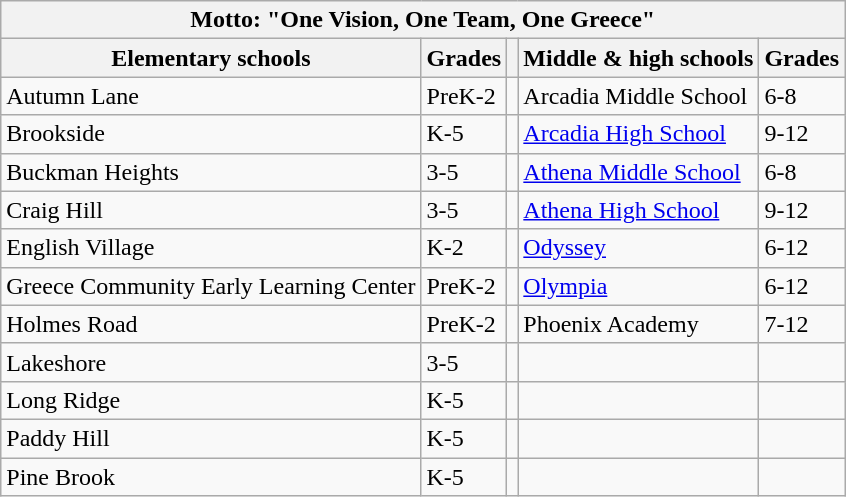<table class="wikitable">
<tr>
<th colspan="5">Motto: "One Vision, One Team, One Greece"</th>
</tr>
<tr>
<th>Elementary schools</th>
<th>Grades</th>
<th></th>
<th>Middle & high schools</th>
<th>Grades</th>
</tr>
<tr>
<td>Autumn Lane</td>
<td>PreK-2</td>
<td></td>
<td>Arcadia Middle School</td>
<td>6-8</td>
</tr>
<tr>
<td>Brookside</td>
<td>K-5</td>
<td></td>
<td><a href='#'>Arcadia High School</a></td>
<td>9-12</td>
</tr>
<tr>
<td>Buckman Heights</td>
<td>3-5</td>
<td></td>
<td><a href='#'>Athena Middle School</a></td>
<td>6-8</td>
</tr>
<tr>
<td>Craig Hill</td>
<td>3-5</td>
<td></td>
<td><a href='#'>Athena High School</a></td>
<td>9-12</td>
</tr>
<tr>
<td>English Village</td>
<td>K-2</td>
<td></td>
<td><a href='#'>Odyssey</a></td>
<td>6-12</td>
</tr>
<tr>
<td>Greece Community Early Learning Center</td>
<td>PreK-2</td>
<td></td>
<td><a href='#'>Olympia</a></td>
<td>6-12</td>
</tr>
<tr>
<td>Holmes Road</td>
<td>PreK-2</td>
<td></td>
<td>Phoenix Academy</td>
<td>7-12</td>
</tr>
<tr>
<td>Lakeshore</td>
<td>3-5</td>
<td></td>
<td></td>
<td></td>
</tr>
<tr>
<td>Long Ridge</td>
<td>K-5</td>
<td></td>
<td></td>
<td></td>
</tr>
<tr>
<td>Paddy Hill</td>
<td>K-5</td>
<td></td>
<td></td>
<td></td>
</tr>
<tr>
<td>Pine Brook</td>
<td>K-5</td>
<td></td>
<td></td>
<td></td>
</tr>
</table>
